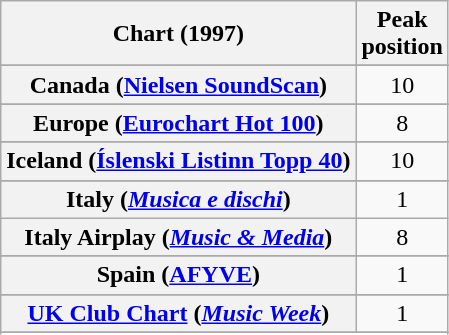<table class="wikitable sortable plainrowheaders" style="text-align:center">
<tr>
<th>Chart (1997)</th>
<th>Peak<br>position</th>
</tr>
<tr>
</tr>
<tr>
</tr>
<tr>
</tr>
<tr>
</tr>
<tr>
</tr>
<tr>
<th scope="row">Canada (<a href='#'>Nielsen SoundScan</a>)</th>
<td>10</td>
</tr>
<tr>
</tr>
<tr>
<th scope="row">Europe (<a href='#'>Eurochart Hot 100</a>)</th>
<td>8</td>
</tr>
<tr>
</tr>
<tr>
</tr>
<tr>
<th scope="row">Iceland (<a href='#'>Íslenski Listinn Topp 40</a>)</th>
<td>10</td>
</tr>
<tr>
</tr>
<tr>
<th scope="row">Italy (<em><a href='#'>Musica e dischi</a></em>)</th>
<td>1</td>
</tr>
<tr>
<th scope="row">Italy Airplay (<em><a href='#'>Music & Media</a></em>)</th>
<td>8</td>
</tr>
<tr>
</tr>
<tr>
</tr>
<tr>
</tr>
<tr>
</tr>
<tr>
</tr>
<tr>
<th scope="row">Spain (<a href='#'>AFYVE</a>)</th>
<td align="center">1</td>
</tr>
<tr>
</tr>
<tr>
</tr>
<tr>
</tr>
<tr>
</tr>
<tr>
<th scope="row"><a href='#'>UK Club Chart</a> (<em><a href='#'>Music Week</a></em>)</th>
<td>1</td>
</tr>
<tr>
</tr>
<tr>
</tr>
<tr>
</tr>
</table>
